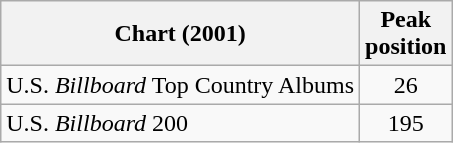<table class="wikitable">
<tr>
<th>Chart (2001)</th>
<th>Peak<br>position</th>
</tr>
<tr>
<td>U.S. <em>Billboard</em> Top Country Albums</td>
<td align="center">26</td>
</tr>
<tr>
<td>U.S. <em>Billboard</em> 200</td>
<td align="center">195</td>
</tr>
</table>
